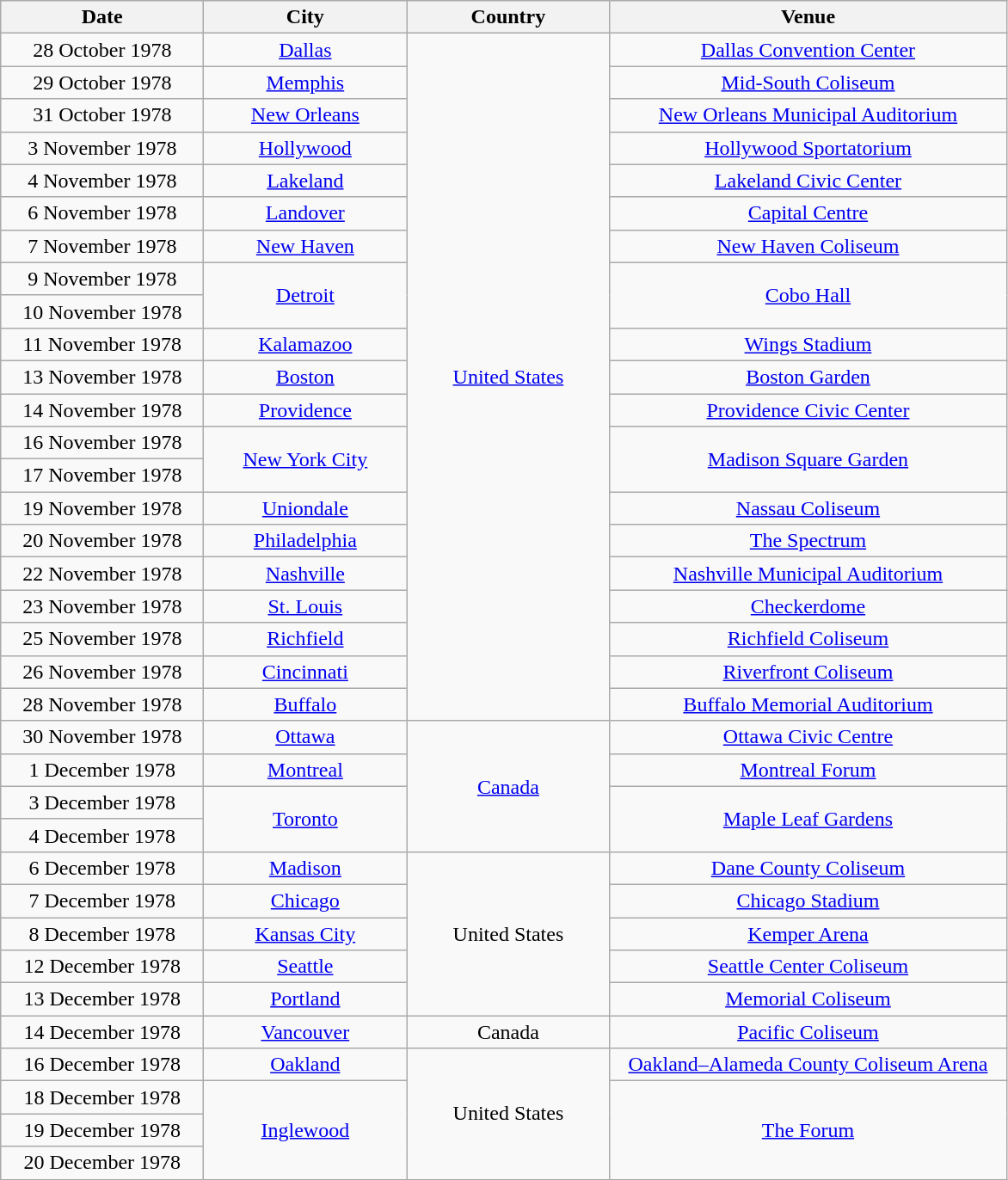<table class="wikitable" style="text-align:center;">
<tr>
<th width="150">Date</th>
<th width="150">City</th>
<th width="150">Country</th>
<th width="300">Venue</th>
</tr>
<tr>
<td>28 October 1978</td>
<td><a href='#'>Dallas</a></td>
<td rowspan="21"><a href='#'>United States</a></td>
<td><a href='#'>Dallas Convention Center</a></td>
</tr>
<tr>
<td>29 October 1978</td>
<td><a href='#'>Memphis</a></td>
<td><a href='#'>Mid-South Coliseum</a></td>
</tr>
<tr>
<td>31 October 1978</td>
<td><a href='#'>New Orleans</a></td>
<td><a href='#'>New Orleans Municipal Auditorium</a></td>
</tr>
<tr>
<td>3 November 1978</td>
<td><a href='#'>Hollywood</a></td>
<td><a href='#'>Hollywood Sportatorium</a></td>
</tr>
<tr>
<td>4 November 1978</td>
<td><a href='#'>Lakeland</a></td>
<td><a href='#'>Lakeland Civic Center</a></td>
</tr>
<tr>
<td>6 November 1978</td>
<td><a href='#'>Landover</a></td>
<td><a href='#'>Capital Centre</a></td>
</tr>
<tr>
<td>7 November 1978</td>
<td><a href='#'>New Haven</a></td>
<td><a href='#'>New Haven Coliseum</a></td>
</tr>
<tr>
<td>9 November 1978</td>
<td rowspan="2"><a href='#'>Detroit</a></td>
<td rowspan="2"><a href='#'>Cobo Hall</a></td>
</tr>
<tr>
<td>10 November 1978</td>
</tr>
<tr>
<td>11 November 1978</td>
<td><a href='#'>Kalamazoo</a></td>
<td><a href='#'>Wings Stadium</a></td>
</tr>
<tr>
<td>13 November 1978</td>
<td><a href='#'>Boston</a></td>
<td><a href='#'>Boston Garden</a></td>
</tr>
<tr>
<td>14 November 1978</td>
<td><a href='#'>Providence</a></td>
<td><a href='#'>Providence Civic Center</a></td>
</tr>
<tr>
<td>16 November 1978</td>
<td rowspan="2"><a href='#'>New York City</a></td>
<td rowspan="2"><a href='#'>Madison Square Garden</a></td>
</tr>
<tr>
<td>17 November 1978</td>
</tr>
<tr>
<td>19 November 1978</td>
<td><a href='#'>Uniondale</a></td>
<td><a href='#'>Nassau Coliseum</a></td>
</tr>
<tr>
<td>20 November 1978</td>
<td><a href='#'>Philadelphia</a></td>
<td><a href='#'>The Spectrum</a></td>
</tr>
<tr>
<td>22 November 1978</td>
<td><a href='#'>Nashville</a></td>
<td><a href='#'>Nashville Municipal Auditorium</a></td>
</tr>
<tr>
<td>23 November 1978</td>
<td><a href='#'>St. Louis</a></td>
<td><a href='#'>Checkerdome</a></td>
</tr>
<tr>
<td>25 November 1978</td>
<td><a href='#'>Richfield</a></td>
<td><a href='#'>Richfield Coliseum</a></td>
</tr>
<tr>
<td>26 November 1978</td>
<td><a href='#'>Cincinnati</a></td>
<td><a href='#'>Riverfront Coliseum</a></td>
</tr>
<tr>
<td>28 November 1978</td>
<td><a href='#'>Buffalo</a></td>
<td><a href='#'>Buffalo Memorial Auditorium</a></td>
</tr>
<tr>
<td>30 November 1978</td>
<td><a href='#'>Ottawa</a></td>
<td rowspan="4"><a href='#'>Canada</a></td>
<td><a href='#'>Ottawa Civic Centre</a></td>
</tr>
<tr>
<td>1 December 1978</td>
<td><a href='#'>Montreal</a></td>
<td><a href='#'>Montreal Forum</a></td>
</tr>
<tr>
<td>3 December 1978</td>
<td rowspan="2"><a href='#'>Toronto</a></td>
<td rowspan="2"><a href='#'>Maple Leaf Gardens</a></td>
</tr>
<tr>
<td>4 December 1978</td>
</tr>
<tr>
<td>6 December 1978</td>
<td><a href='#'>Madison</a></td>
<td rowspan="5">United States</td>
<td><a href='#'>Dane County Coliseum</a></td>
</tr>
<tr>
<td>7 December 1978</td>
<td><a href='#'>Chicago</a></td>
<td><a href='#'>Chicago Stadium</a></td>
</tr>
<tr>
<td>8 December 1978</td>
<td><a href='#'>Kansas City</a></td>
<td><a href='#'>Kemper Arena</a></td>
</tr>
<tr>
<td>12 December 1978</td>
<td><a href='#'>Seattle</a></td>
<td><a href='#'>Seattle Center Coliseum</a></td>
</tr>
<tr>
<td>13 December 1978</td>
<td><a href='#'>Portland</a></td>
<td><a href='#'>Memorial Coliseum</a></td>
</tr>
<tr>
<td>14 December 1978</td>
<td><a href='#'>Vancouver</a></td>
<td>Canada</td>
<td><a href='#'>Pacific Coliseum</a></td>
</tr>
<tr>
<td>16 December 1978</td>
<td><a href='#'>Oakland</a></td>
<td rowspan="4">United States</td>
<td><a href='#'>Oakland–Alameda County Coliseum Arena</a></td>
</tr>
<tr>
<td>18 December 1978</td>
<td rowspan="3"><a href='#'>Inglewood</a></td>
<td rowspan="3"><a href='#'>The Forum</a></td>
</tr>
<tr>
<td>19 December 1978</td>
</tr>
<tr>
<td>20 December 1978</td>
</tr>
</table>
